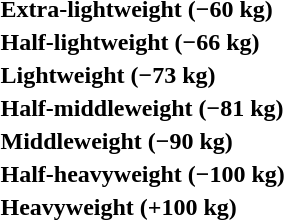<table>
<tr>
<th rowspan=2 style="text-align:left;">Extra-lightweight (−60 kg)</th>
<td rowspan=2></td>
<td rowspan=2></td>
<td></td>
</tr>
<tr>
<td></td>
</tr>
<tr>
<th rowspan=2 style="text-align:left;">Half-lightweight (−66 kg)</th>
<td rowspan=2></td>
<td rowspan=2></td>
<td></td>
</tr>
<tr>
<td></td>
</tr>
<tr>
<th rowspan=2 style="text-align:left;">Lightweight (−73 kg)</th>
<td rowspan=2></td>
<td rowspan=2></td>
<td></td>
</tr>
<tr>
<td></td>
</tr>
<tr>
<th rowspan=2 style="text-align:left;">Half-middleweight (−81 kg)</th>
<td rowspan=2></td>
<td rowspan=2></td>
<td></td>
</tr>
<tr>
<td></td>
</tr>
<tr>
<th rowspan=2 style="text-align:left;">Middleweight (−90 kg)</th>
<td rowspan=2></td>
<td rowspan=2></td>
<td></td>
</tr>
<tr>
<td></td>
</tr>
<tr>
<th rowspan=2 style="text-align:left;">Half-heavyweight (−100 kg)</th>
<td rowspan=2></td>
<td rowspan=2></td>
<td></td>
</tr>
<tr>
<td></td>
</tr>
<tr>
<th rowspan=2 style="text-align:left;">Heavyweight (+100 kg)</th>
<td rowspan=2></td>
<td rowspan=2></td>
<td></td>
</tr>
<tr>
<td></td>
</tr>
</table>
